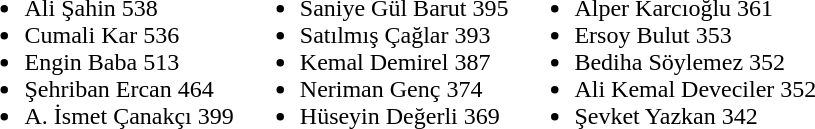<table>
<tr>
<td><br><ul><li>Ali Şahin 538</li><li>Cumali Kar 536</li><li>Engin Baba 513</li><li>Şehriban Ercan 464</li><li>A. İsmet Çanakçı 399</li></ul></td>
<td><br><ul><li>Saniye Gül Barut 395</li><li>Satılmış Çağlar 393</li><li>Kemal Demirel 387</li><li>Neriman Genç 374</li><li>Hüseyin Değerli 369</li></ul></td>
<td><br><ul><li>Alper Karcıoğlu 361</li><li>Ersoy Bulut 353</li><li>Bediha Söylemez 352</li><li>Ali Kemal Deveciler 352</li><li>Şevket Yazkan 342</li></ul></td>
</tr>
</table>
